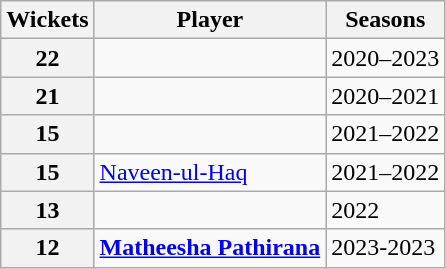<table class="wikitable">
<tr>
<th>Wickets</th>
<th>Player</th>
<th>Seasons</th>
</tr>
<tr>
<th>22</th>
<td></td>
<td>2020–2023</td>
</tr>
<tr>
<th>21</th>
<td></td>
<td>2020–2021</td>
</tr>
<tr>
<th>15</th>
<td></td>
<td>2021–2022</td>
</tr>
<tr>
<th>15</th>
<td><a href='#'>Naveen-ul-Haq</a></td>
<td>2021–2022</td>
</tr>
<tr>
<th>13</th>
<td></td>
<td>2022</td>
</tr>
<tr>
<th>12</th>
<td><strong><a href='#'>Matheesha Pathirana</a></strong></td>
<td>2023-2023</td>
</tr>
</table>
